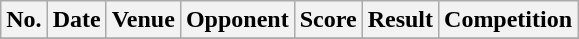<table class="wikitable sortable">
<tr>
<th scope="col">No.</th>
<th scope="col">Date</th>
<th scope="col">Venue</th>
<th scope="col">Opponent</th>
<th scope="col">Score</th>
<th scope="col">Result</th>
<th scope="col">Competition</th>
</tr>
<tr>
</tr>
</table>
